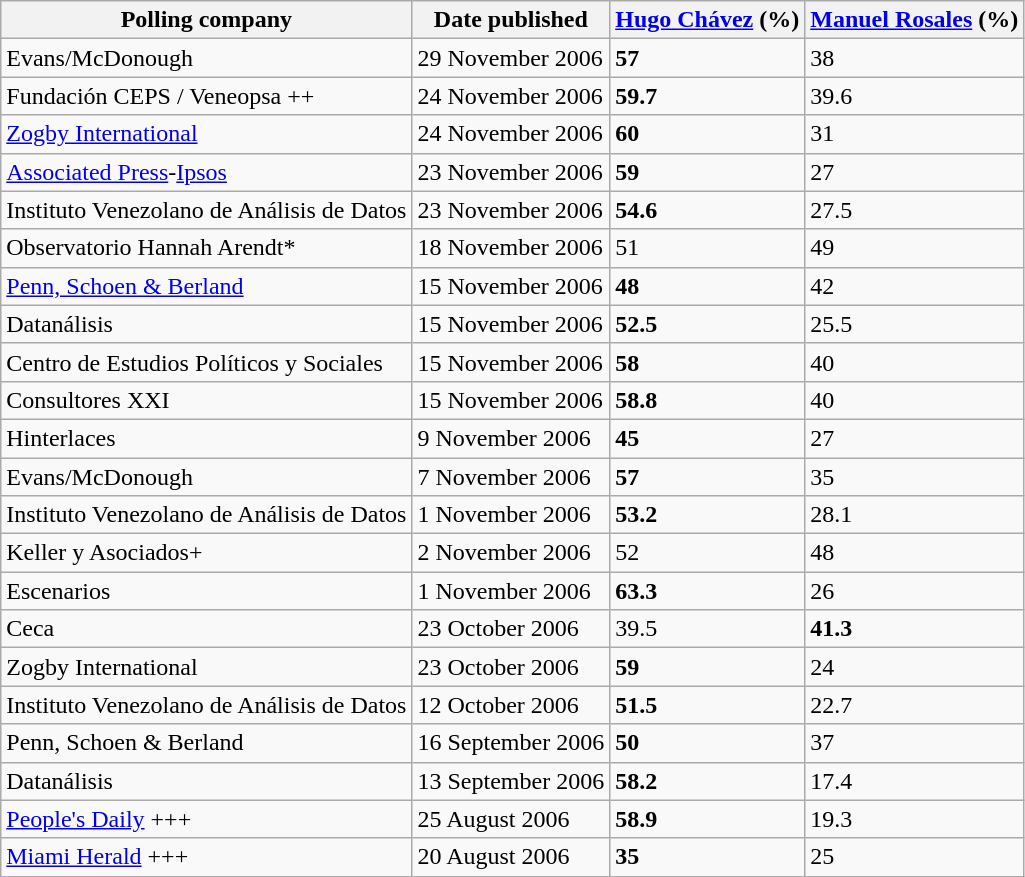<table class="wikitable">
<tr>
<th><strong>Polling company</strong></th>
<th><strong>Date published</strong></th>
<th><strong><a href='#'>Hugo Chávez</a></strong> (%)</th>
<th><strong><a href='#'>Manuel Rosales</a></strong> (%)</th>
</tr>
<tr>
<td>Evans/McDonough</td>
<td>29 November 2006</td>
<td><strong>57</strong></td>
<td>38</td>
</tr>
<tr>
<td>Fundación CEPS / Veneopsa ++</td>
<td>24 November 2006</td>
<td><strong>59.7</strong></td>
<td>39.6</td>
</tr>
<tr>
<td><a href='#'>Zogby International</a></td>
<td>24 November 2006</td>
<td><strong>60</strong></td>
<td>31</td>
</tr>
<tr>
<td><a href='#'>Associated Press</a>-<a href='#'>Ipsos</a></td>
<td>23 November 2006</td>
<td><strong>59</strong></td>
<td>27</td>
</tr>
<tr>
<td>Instituto Venezolano de Análisis de Datos</td>
<td>23 November 2006</td>
<td><strong>54.6</strong></td>
<td>27.5</td>
</tr>
<tr>
<td>Observatorio Hannah Arendt*</td>
<td>18 November 2006</td>
<td>51</td>
<td>49</td>
</tr>
<tr>
<td><a href='#'>Penn, Schoen & Berland</a></td>
<td>15 November 2006</td>
<td><strong>48</strong></td>
<td>42</td>
</tr>
<tr>
<td>Datanálisis</td>
<td>15 November 2006</td>
<td><strong>52.5</strong></td>
<td>25.5</td>
</tr>
<tr>
<td>Centro de Estudios Políticos y Sociales</td>
<td>15 November 2006</td>
<td><strong>58</strong></td>
<td>40</td>
</tr>
<tr>
<td>Consultores XXI</td>
<td>15 November 2006</td>
<td><strong>58.8</strong></td>
<td>40</td>
</tr>
<tr>
<td>Hinterlaces</td>
<td>9 November 2006</td>
<td><strong>45</strong></td>
<td>27</td>
</tr>
<tr>
<td>Evans/McDonough</td>
<td>7 November 2006</td>
<td><strong>57</strong></td>
<td>35</td>
</tr>
<tr>
<td>Instituto Venezolano de Análisis de Datos</td>
<td>1 November 2006</td>
<td><strong>53.2</strong></td>
<td>28.1</td>
</tr>
<tr>
<td>Keller y Asociados+</td>
<td>2 November 2006</td>
<td>52</td>
<td>48</td>
</tr>
<tr>
<td>Escenarios</td>
<td>1 November 2006</td>
<td><strong>63.3</strong></td>
<td>26</td>
</tr>
<tr>
<td>Ceca</td>
<td>23 October 2006</td>
<td>39.5</td>
<td><strong>41.3</strong></td>
</tr>
<tr>
<td>Zogby International</td>
<td>23 October 2006</td>
<td><strong>59</strong></td>
<td>24</td>
</tr>
<tr>
<td>Instituto Venezolano de Análisis de Datos</td>
<td>12 October 2006</td>
<td><strong>51.5</strong></td>
<td>22.7</td>
</tr>
<tr>
<td>Penn, Schoen & Berland</td>
<td>16 September 2006</td>
<td><strong>50</strong></td>
<td>37</td>
</tr>
<tr>
<td>Datanálisis</td>
<td>13 September 2006</td>
<td><strong>58.2</strong></td>
<td>17.4</td>
</tr>
<tr>
<td><a href='#'>People's Daily</a> +++</td>
<td>25 August 2006</td>
<td><strong>58.9</strong></td>
<td>19.3</td>
</tr>
<tr>
<td><a href='#'>Miami Herald</a> +++</td>
<td>20 August 2006</td>
<td><strong>35</strong></td>
<td>25</td>
</tr>
</table>
